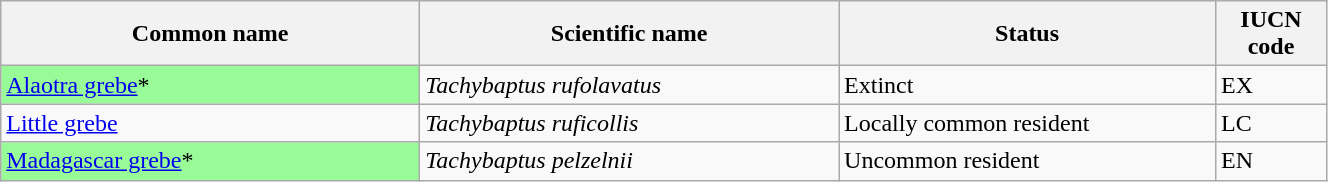<table width=70% class="wikitable sortable">
<tr>
<th width=20%>Common name</th>
<th width=20%>Scientific name</th>
<th width=18%>Status</th>
<th width=5%>IUCN code</th>
</tr>
<tr>
<td style="background:palegreen; color:black"><a href='#'>Alaotra grebe</a>*</td>
<td><em>Tachybaptus rufolavatus</em></td>
<td>Extinct</td>
<td>EX</td>
</tr>
<tr>
<td><a href='#'>Little grebe</a></td>
<td><em>Tachybaptus ruficollis</em></td>
<td>Locally common resident</td>
<td>LC</td>
</tr>
<tr>
<td style="background:palegreen; color:black"><a href='#'>Madagascar grebe</a>*</td>
<td><em>Tachybaptus pelzelnii</em></td>
<td>Uncommon resident</td>
<td>EN</td>
</tr>
</table>
